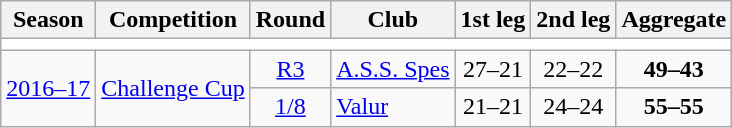<table class="wikitable">
<tr>
<th>Season</th>
<th>Competition</th>
<th>Round</th>
<th>Club</th>
<th>1st leg</th>
<th>2nd leg</th>
<th>Aggregate</th>
</tr>
<tr>
<td colspan="7" bgcolor=white></td>
</tr>
<tr>
<td rowspan="2"><a href='#'>2016–17</a></td>
<td rowspan="2"><a href='#'>Challenge Cup</a></td>
<td style="text-align:center;"><a href='#'>R3</a></td>
<td> <a href='#'>A.S.S. Spes</a></td>
<td style="text-align:center;">27–21</td>
<td style="text-align:center;">22–22</td>
<td style="text-align:center;"><strong>49–43</strong></td>
</tr>
<tr>
<td style="text-align:center;"><a href='#'>1/8</a></td>
<td> <a href='#'>Valur</a></td>
<td style="text-align:center;">21–21</td>
<td style="text-align:center;">24–24</td>
<td style="text-align:center;"><strong>55–55</strong></td>
</tr>
</table>
